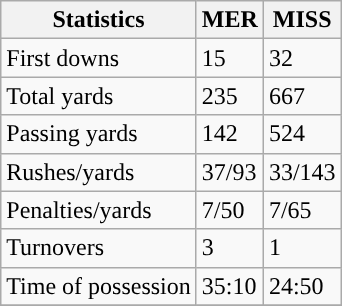<table class="wikitable" style="float: left;">
<tr>
<th>Statistics</th>
<th>MER</th>
<th>MISS</th>
</tr>
<tr>
<td>First downs</td>
<td>15</td>
<td>32</td>
</tr>
<tr>
<td>Total yards</td>
<td>235</td>
<td>667</td>
</tr>
<tr>
<td>Passing yards</td>
<td>142</td>
<td>524</td>
</tr>
<tr>
<td>Rushes/yards</td>
<td>37/93</td>
<td>33/143</td>
</tr>
<tr>
<td>Penalties/yards</td>
<td>7/50</td>
<td>7/65</td>
</tr>
<tr>
<td>Turnovers</td>
<td>3</td>
<td>1</td>
</tr>
<tr>
<td>Time of possession</td>
<td>35:10</td>
<td>24:50</td>
</tr>
<tr>
</tr>
</table>
